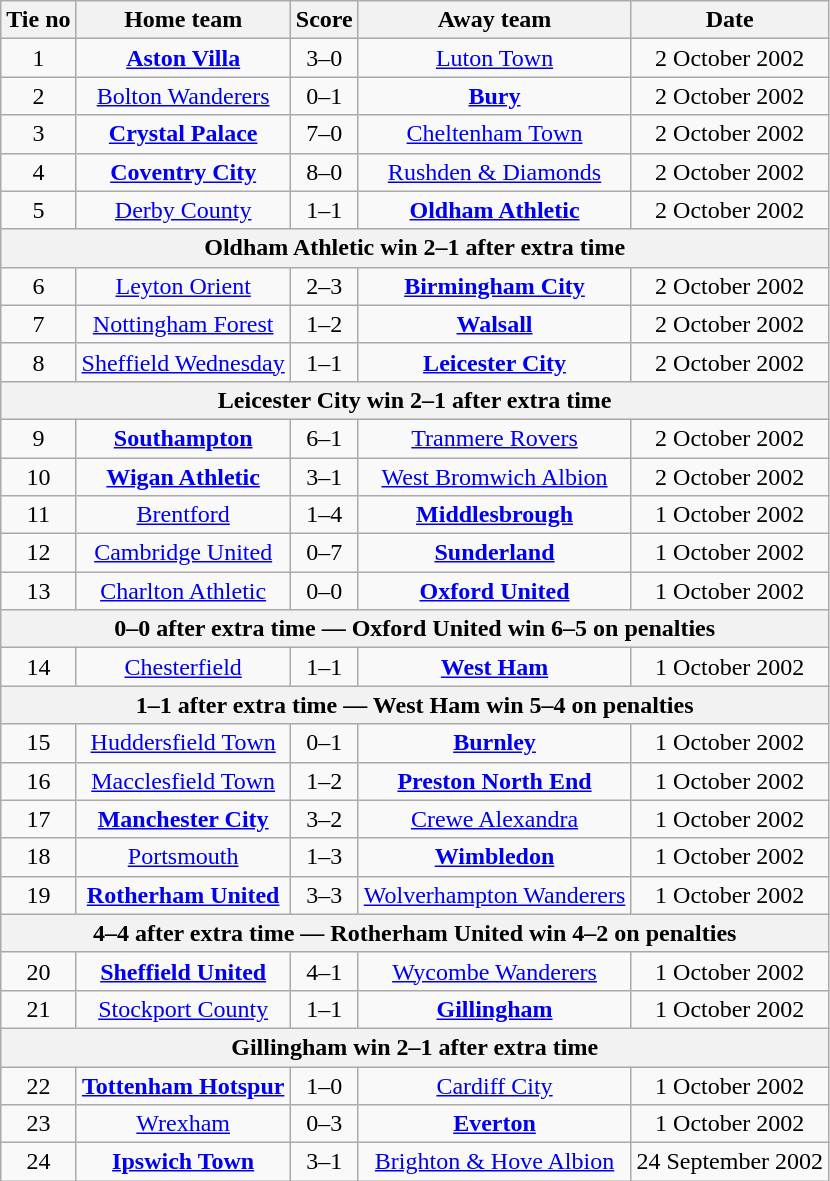<table class="wikitable" style="text-align: center">
<tr>
<th>Tie no</th>
<th>Home team</th>
<th>Score</th>
<th>Away team</th>
<th>Date</th>
</tr>
<tr>
<td>1</td>
<td><strong><a href='#'>Aston Villa</a></strong></td>
<td>3–0</td>
<td><a href='#'>Luton Town</a></td>
<td>2 October 2002</td>
</tr>
<tr>
<td>2</td>
<td><a href='#'>Bolton Wanderers</a></td>
<td>0–1</td>
<td><strong><a href='#'>Bury</a></strong></td>
<td>2 October 2002</td>
</tr>
<tr>
<td>3</td>
<td><strong><a href='#'>Crystal Palace</a></strong></td>
<td>7–0</td>
<td><a href='#'>Cheltenham Town</a></td>
<td>2 October 2002</td>
</tr>
<tr>
<td>4</td>
<td><strong><a href='#'>Coventry City</a></strong></td>
<td>8–0</td>
<td><a href='#'>Rushden & Diamonds</a></td>
<td>2 October 2002</td>
</tr>
<tr>
<td>5</td>
<td><a href='#'>Derby County</a></td>
<td>1–1</td>
<td><strong><a href='#'>Oldham Athletic</a></strong></td>
<td>2 October 2002</td>
</tr>
<tr>
<th colspan="5">Oldham Athletic win 2–1 after extra time</th>
</tr>
<tr>
<td>6</td>
<td><a href='#'>Leyton Orient</a></td>
<td>2–3</td>
<td><strong><a href='#'>Birmingham City</a></strong></td>
<td>2 October 2002</td>
</tr>
<tr>
<td>7</td>
<td><a href='#'>Nottingham Forest</a></td>
<td>1–2</td>
<td><strong><a href='#'>Walsall</a></strong></td>
<td>2 October 2002</td>
</tr>
<tr>
<td>8</td>
<td><a href='#'>Sheffield Wednesday</a></td>
<td>1–1</td>
<td><strong><a href='#'>Leicester City</a></strong></td>
<td>2 October 2002</td>
</tr>
<tr>
<th colspan="5">Leicester City win 2–1 after extra time</th>
</tr>
<tr>
<td>9</td>
<td><strong><a href='#'>Southampton</a></strong></td>
<td>6–1</td>
<td><a href='#'>Tranmere Rovers</a></td>
<td>2 October 2002</td>
</tr>
<tr>
<td>10</td>
<td><strong><a href='#'>Wigan Athletic</a></strong></td>
<td>3–1</td>
<td><a href='#'>West Bromwich Albion</a></td>
<td>2 October 2002</td>
</tr>
<tr>
<td>11</td>
<td><a href='#'>Brentford</a></td>
<td>1–4</td>
<td><strong><a href='#'>Middlesbrough</a></strong></td>
<td>1 October 2002</td>
</tr>
<tr>
<td>12</td>
<td><a href='#'>Cambridge United</a></td>
<td>0–7</td>
<td><strong><a href='#'>Sunderland</a></strong></td>
<td>1 October 2002</td>
</tr>
<tr>
<td>13</td>
<td><a href='#'>Charlton Athletic</a></td>
<td>0–0</td>
<td><strong><a href='#'>Oxford United</a></strong></td>
<td>1 October 2002</td>
</tr>
<tr>
<th colspan="5">0–0 after extra time — Oxford United win 6–5 on penalties</th>
</tr>
<tr>
<td>14</td>
<td><a href='#'>Chesterfield</a></td>
<td>1–1</td>
<td><strong><a href='#'>West Ham</a></strong></td>
<td>1 October 2002</td>
</tr>
<tr>
<th colspan="5">1–1 after extra time — West Ham win 5–4 on penalties</th>
</tr>
<tr>
<td>15</td>
<td><a href='#'>Huddersfield Town</a></td>
<td>0–1</td>
<td><strong><a href='#'>Burnley</a></strong></td>
<td>1 October 2002</td>
</tr>
<tr>
<td>16</td>
<td><a href='#'>Macclesfield Town</a></td>
<td>1–2</td>
<td><strong><a href='#'>Preston North End</a></strong></td>
<td>1 October 2002</td>
</tr>
<tr>
<td>17</td>
<td><strong><a href='#'>Manchester City</a></strong></td>
<td>3–2</td>
<td><a href='#'>Crewe Alexandra</a></td>
<td>1 October 2002</td>
</tr>
<tr>
<td>18</td>
<td><a href='#'>Portsmouth</a></td>
<td>1–3</td>
<td><strong><a href='#'>Wimbledon</a></strong></td>
<td>1 October 2002</td>
</tr>
<tr>
<td>19</td>
<td><strong><a href='#'>Rotherham United</a></strong></td>
<td>3–3</td>
<td><a href='#'>Wolverhampton Wanderers</a></td>
<td>1 October 2002</td>
</tr>
<tr>
<th colspan="5">4–4 after extra time — Rotherham United win 4–2 on penalties</th>
</tr>
<tr>
<td>20</td>
<td><strong><a href='#'>Sheffield United</a></strong></td>
<td>4–1</td>
<td><a href='#'>Wycombe Wanderers</a></td>
<td>1 October 2002</td>
</tr>
<tr>
<td>21</td>
<td><a href='#'>Stockport County</a></td>
<td>1–1</td>
<td><strong><a href='#'>Gillingham</a></strong></td>
<td>1 October 2002</td>
</tr>
<tr>
<th colspan="5">Gillingham win 2–1 after extra time</th>
</tr>
<tr>
<td>22</td>
<td><strong><a href='#'>Tottenham Hotspur</a></strong></td>
<td>1–0</td>
<td><a href='#'>Cardiff City</a></td>
<td>1 October 2002</td>
</tr>
<tr>
<td>23</td>
<td><a href='#'>Wrexham</a></td>
<td>0–3</td>
<td><strong><a href='#'>Everton</a></strong></td>
<td>1 October 2002</td>
</tr>
<tr>
<td>24</td>
<td><strong><a href='#'>Ipswich Town</a></strong></td>
<td>3–1</td>
<td><a href='#'>Brighton & Hove Albion</a></td>
<td>24 September 2002</td>
</tr>
</table>
